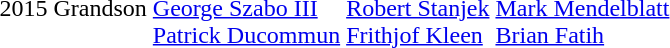<table>
<tr>
<td>2015 Grandson</td>
<td><br><a href='#'>George Szabo III</a><br><a href='#'>Patrick Ducommun</a></td>
<td><br><a href='#'>Robert Stanjek</a><br><a href='#'>Frithjof Kleen</a></td>
<td><br><a href='#'>Mark Mendelblatt</a><br><a href='#'>Brian Fatih</a></td>
</tr>
</table>
